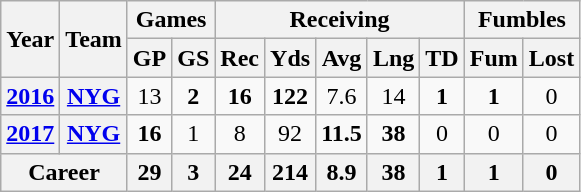<table class="wikitable" style="text-align: center;">
<tr>
<th rowspan="2">Year</th>
<th rowspan="2">Team</th>
<th colspan="2">Games</th>
<th colspan="5">Receiving</th>
<th colspan="2">Fumbles</th>
</tr>
<tr>
<th>GP</th>
<th>GS</th>
<th>Rec</th>
<th>Yds</th>
<th>Avg</th>
<th>Lng</th>
<th>TD</th>
<th>Fum</th>
<th>Lost</th>
</tr>
<tr>
<th><a href='#'>2016</a></th>
<th><a href='#'>NYG</a></th>
<td>13</td>
<td><strong>2</strong></td>
<td><strong>16</strong></td>
<td><strong>122</strong></td>
<td>7.6</td>
<td>14</td>
<td><strong>1</strong></td>
<td><strong>1</strong></td>
<td>0</td>
</tr>
<tr>
<th><a href='#'>2017</a></th>
<th><a href='#'>NYG</a></th>
<td><strong>16</strong></td>
<td>1</td>
<td>8</td>
<td>92</td>
<td><strong>11.5</strong></td>
<td><strong>38</strong></td>
<td>0</td>
<td>0</td>
<td>0</td>
</tr>
<tr>
<th colspan="2">Career</th>
<th>29</th>
<th>3</th>
<th>24</th>
<th>214</th>
<th>8.9</th>
<th>38</th>
<th>1</th>
<th>1</th>
<th>0</th>
</tr>
</table>
